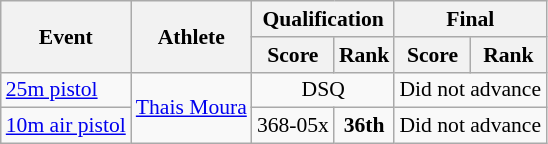<table class="wikitable" style="font-size:90%">
<tr>
<th rowspan="2">Event</th>
<th rowspan="2">Athlete</th>
<th colspan="2">Qualification</th>
<th colspan="2">Final</th>
</tr>
<tr>
<th>Score</th>
<th>Rank</th>
<th>Score</th>
<th>Rank</th>
</tr>
<tr>
<td><a href='#'>25m pistol</a></td>
<td rowspan=2><a href='#'>Thais Moura</a></td>
<td align=center colspan=2>DSQ</td>
<td align=center colspan=2>Did not advance</td>
</tr>
<tr>
<td><a href='#'>10m air pistol</a></td>
<td align=center>368-05x</td>
<td align=center><strong>36th</strong></td>
<td align=center colspan=2>Did not advance</td>
</tr>
</table>
